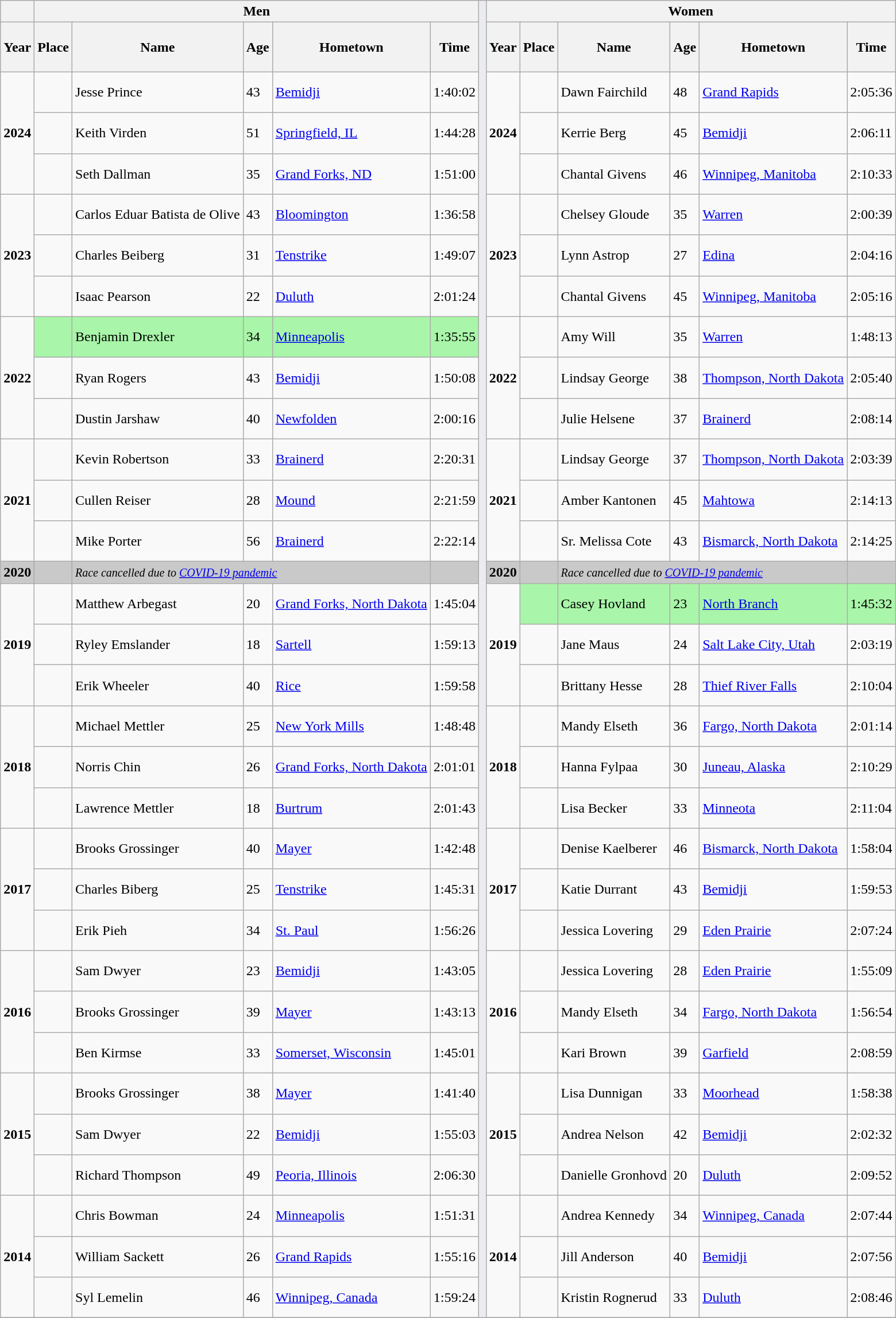<table class="wikitable sortable" style="font-size=95%;">
<tr>
<th colspan=1></th>
<th colspan=5>Men</th>
<th colspan=1 style="border:none; background:#eaecf0;"></th>
<th colspan=6>Women</th>
</tr>
<tr>
<th>Year</th>
<th scope="col" height="50px">Place</th>
<th>Name</th>
<th>Age</th>
<th>Hometown</th>
<th>Time</th>
<th scope="col" class="unsortable" width="1px" style="border:none; background:#eaecf0;"></th>
<th>Year</th>
<th>Place</th>
<th>Name</th>
<th>Age</th>
<th>Hometown</th>
<th>Time</th>
</tr>
<tr>
<td rowspan=3><strong>2024</strong></td>
<td style="text-align:center;height:40px"></td>
<td data-sort-value="Prince, Jesse">Jesse Prince</td>
<td>43</td>
<td><a href='#'>Bemidji</a></td>
<td>1:40:02</td>
<td style="border:none; background:#eaecf0;"></td>
<td rowspan=3><strong>2024</strong></td>
<td style="text-align:center;height:40px"></td>
<td data-sort-value="Fairchild, Dawn">Dawn Fairchild</td>
<td>48</td>
<td><a href='#'>Grand Rapids</a></td>
<td>2:05:36</td>
</tr>
<tr>
<td style="text-align:center;height:40px"></td>
<td data-sort-value="Virden, Keith">Keith Virden</td>
<td>51</td>
<td><a href='#'>Springfield, IL</a></td>
<td>1:44:28</td>
<td style="border:none; background:#eaecf0;"></td>
<td style="text-align:center;height:40px"></td>
<td data-sort-value="Berg, Kerrie">Kerrie Berg</td>
<td>45</td>
<td><a href='#'>Bemidji</a></td>
<td>2:06:11</td>
</tr>
<tr>
<td style="text-align:center;height:40px"></td>
<td data-sort-value="Dallman, Seth">Seth Dallman</td>
<td>35</td>
<td><a href='#'>Grand Forks, ND</a></td>
<td>1:51:00</td>
<td style="border:none; background:#eaecf0;"></td>
<td style="text-align:center;height:40px"></td>
<td data-sort-value="Givens, Chantal">Chantal Givens</td>
<td>46</td>
<td><a href='#'>Winnipeg, Manitoba</a></td>
<td>2:10:33</td>
</tr>
<tr>
<td rowspan=3><strong>2023</strong></td>
<td style="text-align:center;height:40px"></td>
<td data-sort-value="Eduar Batista de Olive, Carlos">Carlos Eduar Batista de Olive</td>
<td>43</td>
<td><a href='#'>Bloomington</a></td>
<td>1:36:58</td>
<td style="border:none; background:#eaecf0;"></td>
<td rowspan=3><strong>2023</strong></td>
<td style="text-align:center;height:40px"></td>
<td data-sort-value="Gloude, Chelsey">Chelsey Gloude</td>
<td>35</td>
<td><a href='#'>Warren</a></td>
<td>2:00:39</td>
</tr>
<tr>
<td style="text-align:center;height:40px"></td>
<td data-sort-value="Beiberg, Charles">Charles Beiberg</td>
<td>31</td>
<td><a href='#'>Tenstrike</a></td>
<td>1:49:07</td>
<td style="border:none; background:#eaecf0;"></td>
<td style="text-align:center;height:40px"></td>
<td data-sort-value="Astrop, Lynn">Lynn Astrop</td>
<td>27</td>
<td><a href='#'>Edina</a></td>
<td>2:04:16</td>
</tr>
<tr>
<td style="text-align:center;height:40px"></td>
<td data-sort-value="Pearson, Isaac">Isaac Pearson</td>
<td>22</td>
<td><a href='#'>Duluth</a></td>
<td>2:01:24</td>
<td style="border:none; background:#eaecf0;"></td>
<td style="text-align:center;height:40px"></td>
<td data-sort-value="Givens, Chantal">Chantal Givens</td>
<td>45</td>
<td><a href='#'>Winnipeg, Manitoba</a></td>
<td>2:05:16</td>
</tr>
<tr>
<td rowspan=3><strong>2022</strong></td>
<td style="text-align:center;height:40px" bgcolor=#A9F5A9></td>
<td data-sort-value="Drexler, Benjamin" bgcolor=#A9F5A9>Benjamin Drexler</td>
<td bgcolor=#A9F5A9>34</td>
<td bgcolor=#A9F5A9><a href='#'>Minneapolis</a></td>
<td bgcolor=#A9F5A9>1:35:55</td>
<td style="border:none; background:#eaecf0;"></td>
<td rowspan=3><strong>2022</strong></td>
<td style="text-align:center;height:40px"></td>
<td data-sort-value="Will, Amy">Amy Will</td>
<td>35</td>
<td><a href='#'>Warren</a></td>
<td>1:48:13</td>
</tr>
<tr>
<td style="text-align:center;height:40px"></td>
<td data-sort-value="Rogers, Ryan">Ryan Rogers</td>
<td>43</td>
<td><a href='#'>Bemidji</a></td>
<td>1:50:08</td>
<td style="border:none; background:#eaecf0;"></td>
<td style="text-align:center;height:40px"></td>
<td data-sort-value="George, Lindsay">Lindsay George</td>
<td>38</td>
<td><a href='#'>Thompson, North Dakota</a></td>
<td>2:05:40</td>
</tr>
<tr>
<td style="text-align:center;height:40px"></td>
<td data-sort-value="Jarshaw, Dustin">Dustin Jarshaw</td>
<td>40</td>
<td><a href='#'>Newfolden</a></td>
<td>2:00:16</td>
<td style="border:none; background:#eaecf0;"></td>
<td style="text-align:center;height:40px"></td>
<td data-sort-value="Helsene, Julie">Julie Helsene</td>
<td>37</td>
<td><a href='#'>Brainerd</a></td>
<td>2:08:14</td>
</tr>
<tr>
<td rowspan=3><strong>2021</strong></td>
<td style="text-align:center;height:40px"></td>
<td data-sort-value="Robertson, Kevin">Kevin Robertson</td>
<td>33</td>
<td><a href='#'>Brainerd</a></td>
<td>2:20:31</td>
<td style="border:none; background:#eaecf0;"></td>
<td rowspan=3><strong>2021</strong></td>
<td style="text-align:center;height:40px"></td>
<td data-sort-value="George, Lindsay">Lindsay George</td>
<td>37</td>
<td><a href='#'>Thompson, North Dakota</a></td>
<td>2:03:39</td>
</tr>
<tr>
<td style="text-align:center;height:40px"></td>
<td data-sort-value="Reiser, Cullen">Cullen Reiser</td>
<td>28</td>
<td><a href='#'>Mound</a></td>
<td>2:21:59</td>
<td style="border:none; background:#eaecf0;"></td>
<td style="text-align:center;height:40px"></td>
<td data-sort-value="Kantonen, Amber">Amber Kantonen</td>
<td>45</td>
<td><a href='#'>Mahtowa</a></td>
<td>2:14:13</td>
</tr>
<tr>
<td style="text-align:center;height:40px"></td>
<td data-sort-value="Porter, Mike">Mike Porter</td>
<td>56</td>
<td><a href='#'>Brainerd</a></td>
<td>2:22:14</td>
<td style="border:none; background:#eaecf0;"></td>
<td style="text-align:center;height:40px"></td>
<td data-sort-value="Cote, Sr. Melissa">Sr. Melissa Cote</td>
<td>43</td>
<td><a href='#'>Bismarck, North Dakota</a></td>
<td>2:14:25</td>
</tr>
<tr>
<td bgcolor=#c9c9c9><strong>2020</strong></td>
<td bgcolor=#c9c9c9 data-sort-value="ZZZ"></td>
<td colspan=3 bgcolor=#c9c9c9 data-sort-value="ZZZ"><small><em>Race cancelled due to <a href='#'>COVID-19 pandemic</a></em></small></td>
<td data-sort-value="99:99:99" bgcolor=#c9c9c9></td>
<td style="border:none; background:#eaecf0;"></td>
<td bgcolor=#c9c9c9><strong>2020</strong></td>
<td bgcolor=#c9c9c9 data-sort-value="ZZZ"></td>
<td colspan=3 bgcolor=#c9c9c9 data-sort-value="ZZZ"><small><em>Race cancelled due to <a href='#'>COVID-19 pandemic</a></em></small></td>
<td data-sort-value="99:99:99" bgcolor=#c9c9c9></td>
</tr>
<tr>
<td rowspan=3><strong>2019</strong></td>
<td style="text-align:center;height:40px"></td>
<td data-sort-value="Arbegast, Matthew">Matthew Arbegast</td>
<td>20</td>
<td><a href='#'>Grand Forks, North Dakota</a></td>
<td>1:45:04</td>
<td style="border:none; background:#eaecf0;"></td>
<td rowspan=3><strong>2019</strong></td>
<td style="text-align:center;height:40px" bgcolor=#A9F5A9></td>
<td bgcolor=#A9F5A9 data-sort-value="Hovland, Casey">Casey Hovland</td>
<td bgcolor=#A9F5A9>23</td>
<td bgcolor=#A9F5A9><a href='#'>North Branch</a></td>
<td bgcolor=#A9F5A9>1:45:32</td>
</tr>
<tr>
<td style="text-align:center;height:40px"></td>
<td data-sort-value="Emslander, Ryley">Ryley Emslander</td>
<td>18</td>
<td><a href='#'>Sartell</a></td>
<td>1:59:13</td>
<td style="border:none; background:#eaecf0;"></td>
<td style="text-align:center;height:40px"></td>
<td data-sort-value="Maus, Jane">Jane Maus</td>
<td>24</td>
<td><a href='#'>Salt Lake City, Utah</a></td>
<td>2:03:19</td>
</tr>
<tr>
<td style="text-align:center;height:40px"></td>
<td data-sort-value="Wheeler, Erik">Erik Wheeler</td>
<td>40</td>
<td><a href='#'>Rice</a></td>
<td>1:59:58</td>
<td style="border:none; background:#eaecf0;"></td>
<td style="text-align:center;height:40px"></td>
<td data-sort-value="Hesse, Brittany">Brittany Hesse</td>
<td>28</td>
<td><a href='#'>Thief River Falls</a></td>
<td>2:10:04</td>
</tr>
<tr>
<td rowspan=3><strong>2018</strong></td>
<td style="text-align:center;height:40px"></td>
<td data-sort-value="Mettler, Michael">Michael Mettler</td>
<td>25</td>
<td><a href='#'>New York Mills</a></td>
<td>1:48:48</td>
<td style="border:none; background:#eaecf0;"></td>
<td rowspan=3><strong>2018</strong></td>
<td style="text-align:center;height:40px"></td>
<td data-sort-value="Elseth, Mandy">Mandy Elseth</td>
<td>36</td>
<td><a href='#'>Fargo, North Dakota</a></td>
<td>2:01:14</td>
</tr>
<tr>
<td style="text-align:center;height:40px"></td>
<td data-sort-value="Chin, Norris">Norris Chin</td>
<td>26</td>
<td><a href='#'>Grand Forks, North Dakota</a></td>
<td>2:01:01</td>
<td style="border:none; background:#eaecf0;"></td>
<td style="text-align:center;height:40px"></td>
<td data-sort-value="Fylpaa, Hanna">Hanna Fylpaa</td>
<td>30</td>
<td><a href='#'>Juneau, Alaska</a></td>
<td>2:10:29</td>
</tr>
<tr>
<td style="text-align:center;height:40px"></td>
<td data-sort-value="Mettler, Lawrence">Lawrence Mettler</td>
<td>18</td>
<td><a href='#'>Burtrum</a></td>
<td>2:01:43</td>
<td style="border:none; background:#eaecf0;"></td>
<td style="text-align:center;height:40px"></td>
<td data-sort-value="Becker, Lisa">Lisa Becker</td>
<td>33</td>
<td><a href='#'>Minneota</a></td>
<td>2:11:04</td>
</tr>
<tr>
<td rowspan=3><strong>2017</strong></td>
<td style="text-align:center;height:40px"></td>
<td data-sort-value="Grossinger, Brooks">Brooks Grossinger</td>
<td>40</td>
<td><a href='#'>Mayer</a></td>
<td>1:42:48</td>
<td style="border:none; background:#eaecf0;"></td>
<td rowspan=3><strong>2017</strong></td>
<td style="text-align:center;height:40px"></td>
<td data-sort-value="Kaelberer, Denise">Denise Kaelberer</td>
<td>46</td>
<td><a href='#'>Bismarck, North Dakota</a></td>
<td>1:58:04</td>
</tr>
<tr>
<td style="text-align:center;height:40px"></td>
<td data-sort-value="Biberg, Charles">Charles Biberg</td>
<td>25</td>
<td><a href='#'>Tenstrike</a></td>
<td>1:45:31</td>
<td style="border:none; background:#eaecf0;"></td>
<td style="text-align:center;height:40px"></td>
<td data-sort-value="Durrant, Katie">Katie Durrant</td>
<td>43</td>
<td><a href='#'>Bemidji</a></td>
<td>1:59:53</td>
</tr>
<tr>
<td style="text-align:center;height:40px"></td>
<td data-sort-value="Pieh, Erik">Erik Pieh</td>
<td>34</td>
<td><a href='#'>St. Paul</a></td>
<td>1:56:26</td>
<td style="border:none; background:#eaecf0;"></td>
<td style="text-align:center;height:40px"></td>
<td data-sort-value="Lovering, Jessica">Jessica Lovering</td>
<td>29</td>
<td><a href='#'>Eden Prairie</a></td>
<td>2:07:24</td>
</tr>
<tr>
<td rowspan=3><strong>2016</strong></td>
<td style="text-align:center;height:40px"></td>
<td data-sort-value="Dwyer, Sam">Sam Dwyer</td>
<td>23</td>
<td><a href='#'>Bemidji</a></td>
<td>1:43:05</td>
<td style="border:none; background:#eaecf0;"></td>
<td rowspan=3><strong>2016</strong></td>
<td style="text-align:center;height:40px"></td>
<td data-sort-value="Lovering, Jessica">Jessica Lovering</td>
<td>28</td>
<td><a href='#'>Eden Prairie</a></td>
<td>1:55:09</td>
</tr>
<tr>
<td style="text-align:center;height:40px"></td>
<td data-sort-value="Grossinger, Brooks">Brooks Grossinger</td>
<td>39</td>
<td><a href='#'>Mayer</a></td>
<td>1:43:13</td>
<td style="border:none; background:#eaecf0;"></td>
<td style="text-align:center;height:40px"></td>
<td data-sort-value="Elseth, Mandy">Mandy Elseth</td>
<td>34</td>
<td><a href='#'>Fargo, North Dakota</a></td>
<td>1:56:54</td>
</tr>
<tr>
<td style="text-align:center;height:40px"></td>
<td data-sort-value="Kirmse, Ben">Ben Kirmse</td>
<td>33</td>
<td><a href='#'>Somerset, Wisconsin</a></td>
<td>1:45:01</td>
<td style="border:none; background:#eaecf0;"></td>
<td style="text-align:center;height:40px"></td>
<td data-sort-value="Brown, Kari">Kari Brown</td>
<td>39</td>
<td><a href='#'>Garfield</a></td>
<td>2:08:59</td>
</tr>
<tr>
<td rowspan=3><strong>2015</strong></td>
<td style="text-align:center;height:40px"></td>
<td data-sort-value="Grossinger, Brooks">Brooks Grossinger</td>
<td>38</td>
<td><a href='#'>Mayer</a></td>
<td>1:41:40</td>
<td style="border:none; background:#eaecf0;"></td>
<td rowspan=3><strong>2015</strong></td>
<td style="text-align:center;height:40px"></td>
<td data-sort-value="Dunnigan, Lisa">Lisa Dunnigan</td>
<td>33</td>
<td><a href='#'>Moorhead</a></td>
<td>1:58:38</td>
</tr>
<tr>
<td style="text-align:center;height:40px"></td>
<td data-sort-value="Dwyer, Sam">Sam Dwyer</td>
<td>22</td>
<td><a href='#'>Bemidji</a></td>
<td>1:55:03</td>
<td style="border:none; background:#eaecf0;"></td>
<td style="text-align:center;height:40px"></td>
<td data-sort-value="Nelson, Andrea">Andrea Nelson</td>
<td>42</td>
<td><a href='#'>Bemidji</a></td>
<td>2:02:32</td>
</tr>
<tr>
<td style="text-align:center;height:40px"></td>
<td data-sort-value="Thompson, Richard">Richard Thompson</td>
<td>49</td>
<td><a href='#'>Peoria, Illinois</a></td>
<td>2:06:30</td>
<td style="border:none; background:#eaecf0;"></td>
<td style="text-align:center;height:40px"></td>
<td data-sort-value="Gronhovd, Danielle">Danielle Gronhovd</td>
<td>20</td>
<td><a href='#'>Duluth</a></td>
<td>2:09:52</td>
</tr>
<tr>
<td rowspan=3><strong>2014</strong></td>
<td style="text-align:center;height:40px"></td>
<td data-sort-value="Bowman, Chris">Chris Bowman</td>
<td>24</td>
<td><a href='#'>Minneapolis</a></td>
<td>1:51:31</td>
<td style="border:none; background:#eaecf0;"></td>
<td rowspan=3><strong>2014</strong></td>
<td style="text-align:center;height:40px"></td>
<td data-sort-value="Kennedy, Andrea">Andrea Kennedy</td>
<td>34</td>
<td><a href='#'>Winnipeg, Canada</a></td>
<td>2:07:44</td>
</tr>
<tr>
<td style="text-align:center;height:40px"></td>
<td data-sort-value="Sackett, William">William Sackett</td>
<td>26</td>
<td><a href='#'>Grand Rapids</a></td>
<td>1:55:16</td>
<td style="border:none; background:#eaecf0;"></td>
<td style="text-align:center;height:40px"></td>
<td data-sort-value="Anderson, Jill">Jill Anderson</td>
<td>40</td>
<td><a href='#'>Bemidji</a></td>
<td>2:07:56</td>
</tr>
<tr>
<td style="text-align:center;height:40px"></td>
<td data-sort-value="Lemelin, Syl">Syl Lemelin</td>
<td>46</td>
<td><a href='#'>Winnipeg, Canada</a></td>
<td>1:59:24</td>
<td style="border:none; background:#eaecf0;"></td>
<td style="text-align:center;height:40px"></td>
<td data-sort-value="Rognerud, Kristin">Kristin Rognerud</td>
<td>33</td>
<td><a href='#'>Duluth</a></td>
<td>2:08:46</td>
</tr>
<tr>
</tr>
</table>
